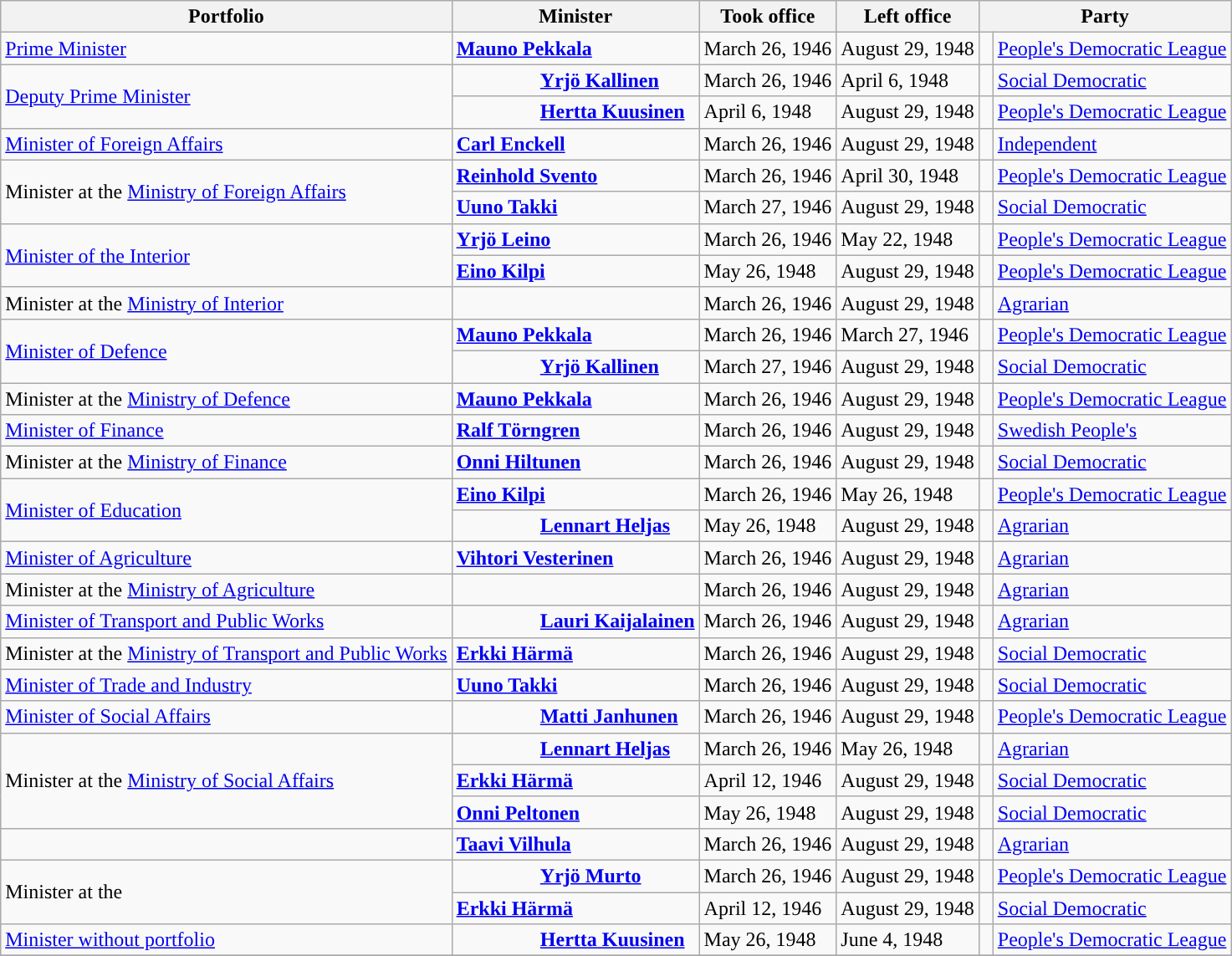<table class=wikitable>
<tr>
<th>Portfolio</th>
<th>Minister</th>
<th>Took office</th>
<th>Left office</th>
<th colspan ="2">Party</th>
</tr>
<tr>
<td align="left"><a href='#'>Prime Minister</a></td>
<td align="left"> <strong><a href='#'>Mauno Pekkala</a></strong></td>
<td>March 26, 1946</td>
<td>August 29, 1948</td>
<td style="width: 4px; background: "></td>
<td><a href='#'>People's Democratic League</a></td>
</tr>
<tr>
<td rowspan="2" align="left"><a href='#'>Deputy Prime Minister</a></td>
<td style="padding-left:70px" align="left"><strong><a href='#'>Yrjö Kallinen</a></strong></td>
<td>March 26, 1946</td>
<td>April 6, 1948</td>
<td style="width: 4px; background: "></td>
<td><a href='#'>Social Democratic</a></td>
</tr>
<tr>
<td style="padding-left:70px" align="left"><strong><a href='#'>Hertta Kuusinen</a></strong></td>
<td>April 6, 1948</td>
<td>August 29, 1948</td>
<td style="width: 4px; background: "></td>
<td><a href='#'>People's Democratic League</a></td>
</tr>
<tr>
<td align="left"><a href='#'>Minister of Foreign Affairs</a></td>
<td align="left"> <strong><a href='#'>Carl Enckell</a></strong></td>
<td>March 26, 1946</td>
<td>August 29, 1948</td>
<td style="width: 4px; background: "></td>
<td><a href='#'>Independent</a></td>
</tr>
<tr>
<td rowspan="2" align="left">Minister at the <a href='#'>Ministry of Foreign Affairs</a></td>
<td align="left"> <strong><a href='#'>Reinhold Svento</a></strong></td>
<td>March 26, 1946</td>
<td>April 30, 1948</td>
<td style="width: 4px; background: "></td>
<td><a href='#'>People's Democratic League</a></td>
</tr>
<tr>
<td align="left"> <strong><a href='#'>Uuno Takki</a></strong></td>
<td>March 27, 1946</td>
<td>August 29, 1948</td>
<td style="width: 4px; background: "></td>
<td><a href='#'>Social Democratic</a></td>
</tr>
<tr>
<td rowspan="2" align="left"><a href='#'>Minister of the Interior</a></td>
<td align="left"> <strong><a href='#'>Yrjö Leino</a></strong></td>
<td>March 26, 1946</td>
<td>May 22, 1948</td>
<td style="width: 4px; background: "></td>
<td><a href='#'>People's Democratic League</a></td>
</tr>
<tr>
<td align="left"> <strong><a href='#'>Eino Kilpi</a></strong></td>
<td>May 26, 1948</td>
<td>August 29, 1948</td>
<td style="width: 4px; background: "></td>
<td><a href='#'>People's Democratic League</a></td>
</tr>
<tr>
<td align="left">Minister at the <a href='#'>Ministry of Interior</a></td>
<td style="padding-left:70px" align="left"><strong></strong></td>
<td>March 26, 1946</td>
<td>August 29, 1948</td>
<td style="width: 4px; background: "></td>
<td><a href='#'>Agrarian</a></td>
</tr>
<tr>
<td rowspan="2" align="left"><a href='#'>Minister of Defence</a></td>
<td align="left"> <strong><a href='#'>Mauno Pekkala</a></strong></td>
<td>March 26, 1946</td>
<td>March 27, 1946</td>
<td style="width: 4px; background: "></td>
<td><a href='#'>People's Democratic League</a></td>
</tr>
<tr>
<td style="padding-left:70px" align="left"><strong><a href='#'>Yrjö Kallinen</a></strong></td>
<td>March 27, 1946</td>
<td>August 29, 1948</td>
<td style="width: 4px; background: "></td>
<td><a href='#'>Social Democratic</a></td>
</tr>
<tr>
<td align="left">Minister at the <a href='#'>Ministry of Defence</a></td>
<td align="left"> <strong><a href='#'>Mauno Pekkala</a></strong></td>
<td>March 26, 1946</td>
<td>August 29, 1948</td>
<td style="width: 4px; background: "></td>
<td><a href='#'>People's Democratic League</a></td>
</tr>
<tr>
<td align="left"><a href='#'>Minister of Finance</a></td>
<td align="left"> <strong><a href='#'>Ralf Törngren</a></strong></td>
<td>March 26, 1946</td>
<td>August 29, 1948</td>
<td style="width: 4px; background: "></td>
<td><a href='#'>Swedish People's</a></td>
</tr>
<tr>
<td align="left">Minister at the <a href='#'>Ministry of Finance</a></td>
<td align="left"> <strong><a href='#'>Onni Hiltunen</a></strong></td>
<td>March 26, 1946</td>
<td>August 29, 1948</td>
<td style="width: 4px; background: "></td>
<td><a href='#'>Social Democratic</a></td>
</tr>
<tr>
<td rowspan="2" align="left"><a href='#'>Minister of Education</a></td>
<td align="left"> <strong><a href='#'>Eino Kilpi</a></strong></td>
<td>March 26, 1946</td>
<td>May 26, 1948</td>
<td style="width: 4px; background: "></td>
<td><a href='#'>People's Democratic League</a></td>
</tr>
<tr>
<td style="padding-left:70px" align="left"><strong><a href='#'>Lennart Heljas</a></strong></td>
<td>May 26, 1948</td>
<td>August 29, 1948</td>
<td style="width: 4px; background: "></td>
<td><a href='#'>Agrarian</a></td>
</tr>
<tr>
<td align="left"><a href='#'>Minister of Agriculture</a></td>
<td align="left"> <strong><a href='#'>Vihtori Vesterinen</a></strong></td>
<td>March 26, 1946</td>
<td>August 29, 1948</td>
<td style="width: 4px; background: "></td>
<td><a href='#'>Agrarian</a></td>
</tr>
<tr>
<td align="left">Minister at the <a href='#'>Ministry of Agriculture</a></td>
<td style="padding-left:70px" align="left"><strong></strong></td>
<td>March 26, 1946</td>
<td>August 29, 1948</td>
<td style="width: 4px; background: "></td>
<td><a href='#'>Agrarian</a></td>
</tr>
<tr>
<td align="left"><a href='#'>Minister of Transport and Public Works</a></td>
<td style="padding-left:70px" align="left"><strong><a href='#'>Lauri Kaijalainen</a></strong></td>
<td>March 26, 1946</td>
<td>August 29, 1948</td>
<td style="width: 4px; background: "></td>
<td><a href='#'>Agrarian</a></td>
</tr>
<tr>
<td align="left">Minister at the <a href='#'>Ministry of Transport and Public Works</a></td>
<td align="left"> <strong><a href='#'>Erkki Härmä</a></strong></td>
<td>March 26, 1946</td>
<td>August 29, 1948</td>
<td style="width: 4px; background: "></td>
<td><a href='#'>Social Democratic</a></td>
</tr>
<tr>
<td align="left"><a href='#'>Minister of Trade and Industry</a></td>
<td align="left"> <strong><a href='#'>Uuno Takki</a></strong></td>
<td>March 26, 1946</td>
<td>August 29, 1948</td>
<td style="width: 4px; background: "></td>
<td><a href='#'>Social Democratic</a></td>
</tr>
<tr>
<td align="left"><a href='#'>Minister of Social Affairs</a></td>
<td style="padding-left:70px" align="left"><strong><a href='#'>Matti Janhunen</a></strong></td>
<td>March 26, 1946</td>
<td>August 29, 1948</td>
<td style="width: 4px; background: "></td>
<td><a href='#'>People's Democratic League</a></td>
</tr>
<tr>
<td rowspan="3" align="left">Minister at the <a href='#'>Ministry of Social Affairs</a></td>
<td style="padding-left:70px" align="left"><strong><a href='#'>Lennart Heljas</a></strong></td>
<td>March 26, 1946</td>
<td>May 26, 1948</td>
<td style="width: 4px; background: "></td>
<td><a href='#'>Agrarian</a></td>
</tr>
<tr>
<td align="left"> <strong><a href='#'>Erkki Härmä</a></strong></td>
<td>April 12, 1946</td>
<td>August 29, 1948</td>
<td style="width: 4px; background: "></td>
<td><a href='#'>Social Democratic</a></td>
</tr>
<tr>
<td align="left"> <strong><a href='#'>Onni Peltonen</a></strong></td>
<td>May 26, 1948</td>
<td>August 29, 1948</td>
<td style="width: 4px; background: "></td>
<td><a href='#'>Social Democratic</a></td>
</tr>
<tr>
<td align="left"></td>
<td align="left"> <strong><a href='#'>Taavi Vilhula</a></strong></td>
<td>March 26, 1946</td>
<td>August 29, 1948</td>
<td style="width: 4px; background: "></td>
<td><a href='#'>Agrarian</a></td>
</tr>
<tr>
<td rowspan="2" align="left">Minister at the </td>
<td style="padding-left:70px" align="left"><strong><a href='#'>Yrjö Murto</a></strong></td>
<td>March 26, 1946</td>
<td>August 29, 1948</td>
<td style="width: 4px; background: "></td>
<td><a href='#'>People's Democratic League</a></td>
</tr>
<tr>
<td align="left"> <strong><a href='#'>Erkki Härmä</a></strong></td>
<td>April 12, 1946</td>
<td>August 29, 1948</td>
<td style="width: 4px; background: "></td>
<td><a href='#'>Social Democratic</a></td>
</tr>
<tr>
<td align="left"><a href='#'>Minister without portfolio</a></td>
<td style="padding-left:70px" align="left"><strong><a href='#'>Hertta Kuusinen</a></strong></td>
<td>May 26, 1948</td>
<td>June 4, 1948</td>
<td style="width: 4px; background: "></td>
<td><a href='#'>People's Democratic League</a></td>
</tr>
<tr>
</tr>
</table>
